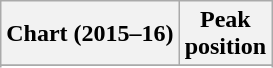<table class="wikitable sortable">
<tr>
<th>Chart (2015–16)</th>
<th>Peak<br>position</th>
</tr>
<tr>
</tr>
<tr>
</tr>
</table>
